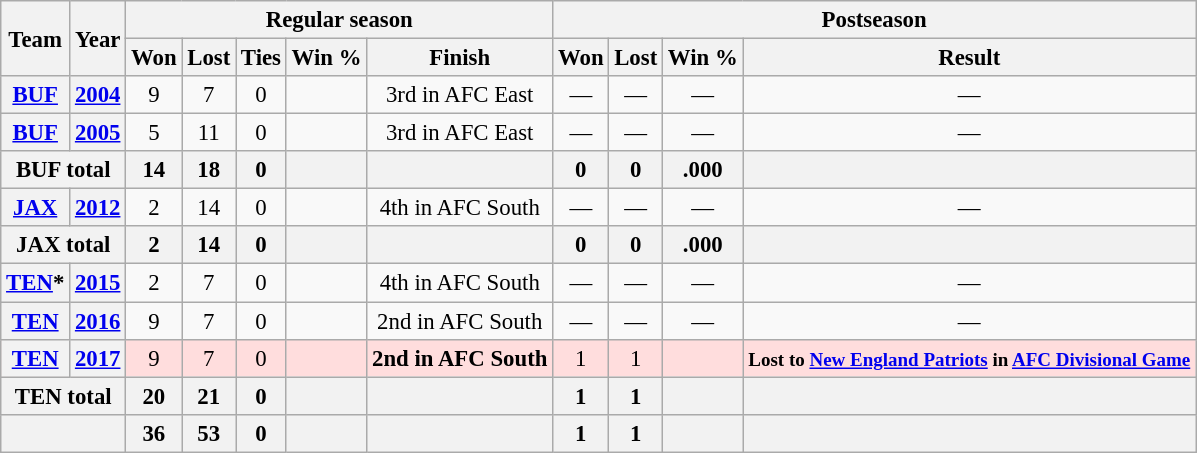<table class="wikitable" style="font-size: 95%; text-align: center;">
<tr>
<th rowspan="2">Team</th>
<th rowspan="2">Year</th>
<th colspan="5">Regular season</th>
<th colspan="4">Postseason</th>
</tr>
<tr>
<th>Won</th>
<th>Lost</th>
<th>Ties</th>
<th>Win %</th>
<th>Finish</th>
<th>Won</th>
<th>Lost</th>
<th>Win %</th>
<th>Result</th>
</tr>
<tr>
<th><a href='#'>BUF</a></th>
<th><a href='#'>2004</a></th>
<td>9</td>
<td>7</td>
<td>0</td>
<td></td>
<td>3rd in AFC East</td>
<td>—</td>
<td>—</td>
<td>—</td>
<td>—</td>
</tr>
<tr>
<th><a href='#'>BUF</a></th>
<th><a href='#'>2005</a></th>
<td>5</td>
<td>11</td>
<td>0</td>
<td></td>
<td>3rd in AFC East</td>
<td>—</td>
<td>—</td>
<td>—</td>
<td>—</td>
</tr>
<tr>
<th colspan="2">BUF total</th>
<th>14</th>
<th>18</th>
<th>0</th>
<th></th>
<th></th>
<th>0</th>
<th>0</th>
<th>.000</th>
<th></th>
</tr>
<tr>
<th><a href='#'>JAX</a></th>
<th><a href='#'>2012</a></th>
<td>2</td>
<td>14</td>
<td>0</td>
<td></td>
<td>4th in AFC South</td>
<td>—</td>
<td>—</td>
<td>—</td>
<td>—</td>
</tr>
<tr>
<th colspan="2">JAX total</th>
<th>2</th>
<th>14</th>
<th>0</th>
<th></th>
<th></th>
<th>0</th>
<th>0</th>
<th>.000</th>
<th></th>
</tr>
<tr>
<th><a href='#'>TEN</a>*</th>
<th><a href='#'>2015</a></th>
<td>2</td>
<td>7</td>
<td>0</td>
<td></td>
<td>4th in AFC South</td>
<td>—</td>
<td>—</td>
<td>—</td>
<td>—</td>
</tr>
<tr>
<th><a href='#'>TEN</a></th>
<th><a href='#'>2016</a></th>
<td>9</td>
<td>7</td>
<td>0</td>
<td></td>
<td>2nd in AFC South</td>
<td>—</td>
<td>—</td>
<td>—</td>
<td>—</td>
</tr>
<tr style="background:#fdd;">
<th><a href='#'>TEN</a></th>
<th><a href='#'>2017</a></th>
<td>9</td>
<td>7</td>
<td>0</td>
<td></td>
<td><strong>2nd in AFC South</strong></td>
<td>1</td>
<td>1</td>
<td></td>
<td><small><strong>Lost to <a href='#'>New England Patriots</a> in <a href='#'>AFC Divisional Game</a></strong></small></td>
</tr>
<tr>
<th colspan="2">TEN total</th>
<th>20</th>
<th>21</th>
<th>0</th>
<th></th>
<th></th>
<th>1</th>
<th>1</th>
<th></th>
<th></th>
</tr>
<tr>
<th colspan="2"></th>
<th>36</th>
<th>53</th>
<th>0</th>
<th></th>
<th></th>
<th>1</th>
<th>1</th>
<th></th>
<th></th>
</tr>
</table>
